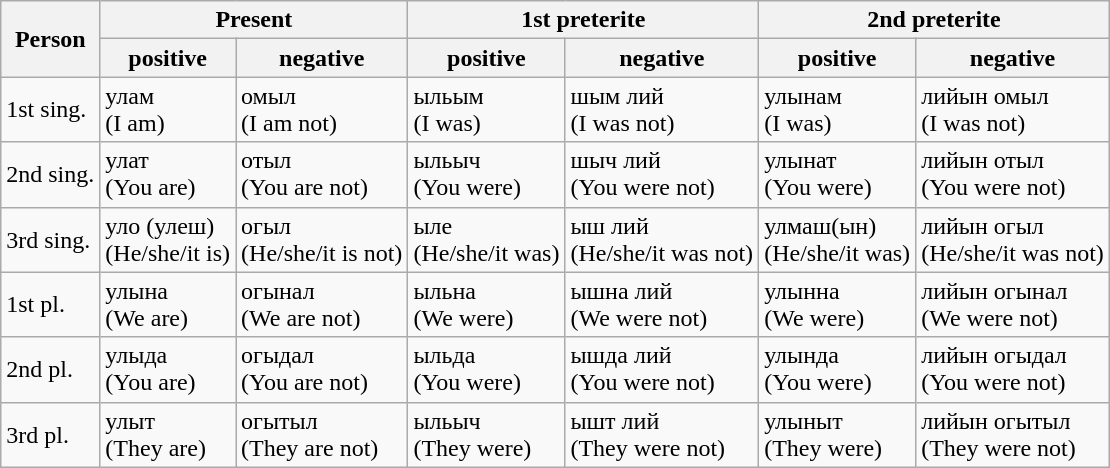<table class="wikitable">
<tr>
<th rowspan="2">Person</th>
<th colspan="2">Present</th>
<th colspan="2">1st preterite</th>
<th colspan="2">2nd preterite</th>
</tr>
<tr>
<th>positive</th>
<th>negative</th>
<th>positive</th>
<th>negative</th>
<th>positive</th>
<th>negative</th>
</tr>
<tr>
<td>1st sing.</td>
<td>улам <br>(I am)</td>
<td>омыл <br>(I am not)</td>
<td>ыльым <br>(I was)</td>
<td>шым лий <br>(I was not)</td>
<td>улынам <br>(I was)</td>
<td>лийын омыл <br>(I was not)</td>
</tr>
<tr>
<td>2nd sing.</td>
<td>улат <br>(You are)</td>
<td>отыл <br>(You are not)</td>
<td>ыльыч <br>(You were)</td>
<td>шыч лий <br>(You were not)</td>
<td>улынат <br>(You were)</td>
<td>лийын отыл <br>(You were not)</td>
</tr>
<tr>
<td>3rd sing.</td>
<td>уло (улеш) <br>(He/she/it is)</td>
<td>огыл <br>(He/she/it is not)</td>
<td>ыле <br>(He/she/it was)</td>
<td>ыш лий <br>(He/she/it was not)</td>
<td>улмаш(ын) <br>(He/she/it was)</td>
<td>лийын огыл <br>(He/she/it was not)</td>
</tr>
<tr>
<td>1st pl.</td>
<td>улына <br>(We are)</td>
<td>огынал <br>(We are not)</td>
<td>ыльна <br>(We were)</td>
<td>ышна лий <br>(We were not)</td>
<td>улынна <br>(We were)</td>
<td>лийын огынал <br>(We were not)</td>
</tr>
<tr>
<td>2nd pl.</td>
<td>улыда <br>(You are)</td>
<td>огыдал <br>(You are not)</td>
<td>ыльда <br>(You were)</td>
<td>ышда лий <br>(You were not)</td>
<td>улында <br>(You were)</td>
<td>лийын огыдал <br>(You were not)</td>
</tr>
<tr>
<td>3rd pl.</td>
<td>улыт <br>(They are)</td>
<td>огытыл <br>(They are not)</td>
<td>ыльыч <br>(They were)</td>
<td>ышт лий <br>(They were not)</td>
<td>улыныт <br>(They were)</td>
<td>лийын огытыл <br>(They were not)</td>
</tr>
</table>
